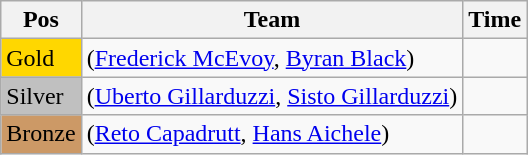<table class="wikitable">
<tr>
<th>Pos</th>
<th>Team</th>
<th>Time</th>
</tr>
<tr>
<td style="background:gold">Gold</td>
<td> (<a href='#'>Frederick McEvoy</a>, <a href='#'>Byran Black</a>)</td>
<td></td>
</tr>
<tr>
<td style="background:silver">Silver</td>
<td> (<a href='#'>Uberto  Gillarduzzi</a>, <a href='#'>Sisto Gillarduzzi</a>)</td>
<td></td>
</tr>
<tr>
<td style="background:#cc9966">Bronze</td>
<td> (<a href='#'>Reto Capadrutt</a>, <a href='#'>Hans Aichele</a>)</td>
<td></td>
</tr>
</table>
